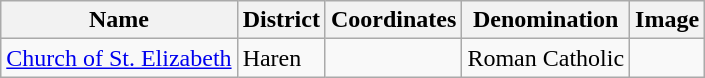<table class="wikitable sortable">
<tr>
<th>Name</th>
<th>District</th>
<th>Coordinates</th>
<th>Denomination</th>
<th>Image</th>
</tr>
<tr>
<td><a href='#'>Church of St. Elizabeth</a></td>
<td>Haren</td>
<td></td>
<td>Roman Catholic</td>
<td></td>
</tr>
</table>
